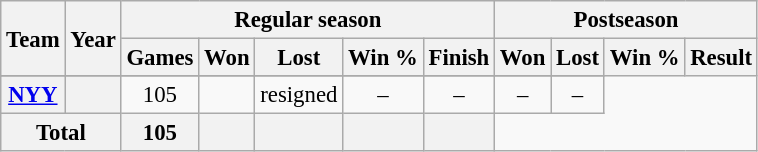<table class="wikitable" style="font-size: 95%; text-align:center;">
<tr>
<th rowspan="2">Team</th>
<th rowspan="2">Year</th>
<th colspan="5">Regular season</th>
<th colspan="4">Postseason</th>
</tr>
<tr>
<th>Games</th>
<th>Won</th>
<th>Lost</th>
<th>Win %</th>
<th>Finish</th>
<th>Won</th>
<th>Lost</th>
<th>Win %</th>
<th>Result</th>
</tr>
<tr>
</tr>
<tr>
<th><a href='#'>NYY</a></th>
<th></th>
<td>105</td>
<td></td>
<td>resigned</td>
<td>–</td>
<td>–</td>
<td>–</td>
<td>–</td>
</tr>
<tr>
<th colspan="2">Total</th>
<th>105</th>
<th></th>
<th></th>
<th></th>
<th></th>
</tr>
</table>
